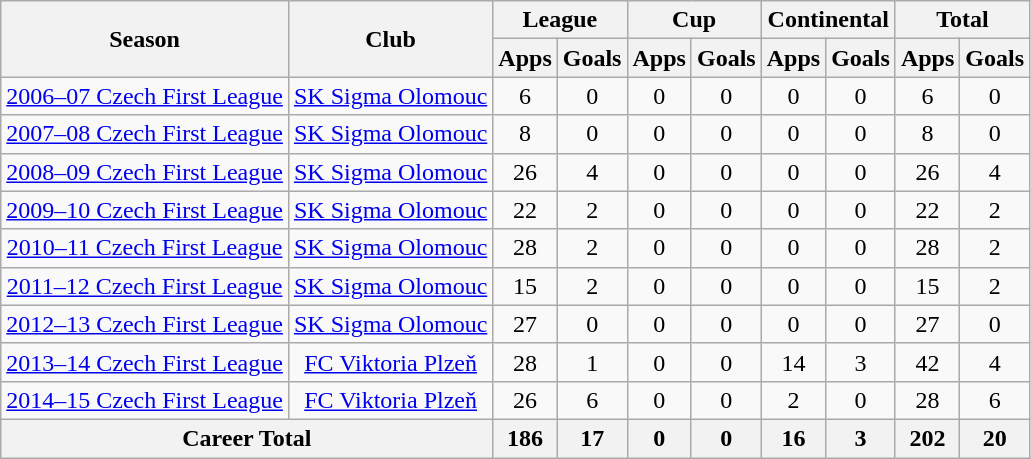<table class="wikitable" style="text-align: center;">
<tr>
<th rowspan="2">Season</th>
<th rowspan="2">Club</th>
<th colspan="2">League</th>
<th colspan="2">Cup</th>
<th colspan="2">Continental</th>
<th colspan="2">Total</th>
</tr>
<tr>
<th>Apps</th>
<th>Goals</th>
<th>Apps</th>
<th>Goals</th>
<th>Apps</th>
<th>Goals</th>
<th>Apps</th>
<th>Goals</th>
</tr>
<tr>
<td><a href='#'>2006–07 Czech First League</a></td>
<td><a href='#'>SK Sigma Olomouc</a></td>
<td>6</td>
<td>0</td>
<td>0</td>
<td>0</td>
<td>0</td>
<td>0</td>
<td>6</td>
<td>0</td>
</tr>
<tr>
<td><a href='#'>2007–08 Czech First League</a></td>
<td><a href='#'>SK Sigma Olomouc</a></td>
<td>8</td>
<td>0</td>
<td>0</td>
<td>0</td>
<td>0</td>
<td>0</td>
<td>8</td>
<td>0</td>
</tr>
<tr>
<td><a href='#'>2008–09 Czech First League</a></td>
<td><a href='#'>SK Sigma Olomouc</a></td>
<td>26</td>
<td>4</td>
<td>0</td>
<td>0</td>
<td>0</td>
<td>0</td>
<td>26</td>
<td>4</td>
</tr>
<tr>
<td><a href='#'>2009–10 Czech First League</a></td>
<td><a href='#'>SK Sigma Olomouc</a></td>
<td>22</td>
<td>2</td>
<td>0</td>
<td>0</td>
<td>0</td>
<td>0</td>
<td>22</td>
<td>2</td>
</tr>
<tr>
<td><a href='#'>2010–11 Czech First League</a></td>
<td><a href='#'>SK Sigma Olomouc</a></td>
<td>28</td>
<td>2</td>
<td>0</td>
<td>0</td>
<td>0</td>
<td>0</td>
<td>28</td>
<td>2</td>
</tr>
<tr>
<td><a href='#'>2011–12 Czech First League</a></td>
<td><a href='#'>SK Sigma Olomouc</a></td>
<td>15</td>
<td>2</td>
<td>0</td>
<td>0</td>
<td>0</td>
<td>0</td>
<td>15</td>
<td>2</td>
</tr>
<tr>
<td><a href='#'>2012–13 Czech First League</a></td>
<td><a href='#'>SK Sigma Olomouc</a></td>
<td>27</td>
<td>0</td>
<td>0</td>
<td>0</td>
<td>0</td>
<td>0</td>
<td>27</td>
<td>0</td>
</tr>
<tr>
<td><a href='#'>2013–14 Czech First League</a></td>
<td><a href='#'>FC Viktoria Plzeň</a></td>
<td>28</td>
<td>1</td>
<td>0</td>
<td>0</td>
<td>14</td>
<td>3</td>
<td>42</td>
<td>4</td>
</tr>
<tr>
<td><a href='#'>2014–15 Czech First League</a></td>
<td><a href='#'>FC Viktoria Plzeň</a></td>
<td>26</td>
<td>6</td>
<td>0</td>
<td>0</td>
<td>2</td>
<td>0</td>
<td>28</td>
<td>6</td>
</tr>
<tr>
<th colspan="2.5">Career Total</th>
<th>186</th>
<th>17</th>
<th>0</th>
<th>0</th>
<th>16</th>
<th>3</th>
<th>202</th>
<th>20</th>
</tr>
</table>
